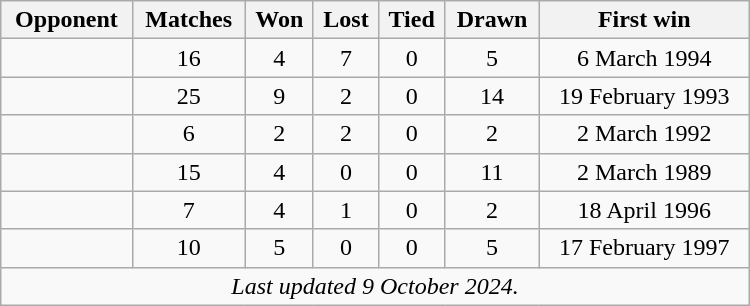<table class="wikitable" style="text-align: center; width: 500px;">
<tr>
<th>Opponent</th>
<th>Matches</th>
<th>Won</th>
<th>Lost</th>
<th>Tied</th>
<th>Drawn</th>
<th>First win</th>
</tr>
<tr>
<td style="text-align:left;"></td>
<td>16</td>
<td>4</td>
<td>7</td>
<td>0</td>
<td>5</td>
<td>6 March 1994</td>
</tr>
<tr>
<td style="text-align:left;"></td>
<td>25</td>
<td>9</td>
<td>2</td>
<td>0</td>
<td>14</td>
<td>19 February 1993</td>
</tr>
<tr>
<td style="text-align:left;"></td>
<td>6</td>
<td>2</td>
<td>2</td>
<td>0</td>
<td>2</td>
<td>2 March 1992</td>
</tr>
<tr>
<td style="text-align:left;"></td>
<td>15</td>
<td>4</td>
<td>0</td>
<td>0</td>
<td>11</td>
<td>2 March 1989</td>
</tr>
<tr>
<td style="text-align:left;"></td>
<td>7</td>
<td>4</td>
<td>1</td>
<td>0</td>
<td>2</td>
<td>18 April 1996</td>
</tr>
<tr>
<td style="text-align:left;"></td>
<td>10</td>
<td>5</td>
<td>0</td>
<td>0</td>
<td>5</td>
<td>17 February 1997</td>
</tr>
<tr>
<td colspan=8 align="center"><em>Last updated 9 October 2024.</em></td>
</tr>
</table>
